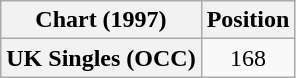<table class="wikitable plainrowheaders" style="text-align:center">
<tr>
<th>Chart (1997)</th>
<th>Position</th>
</tr>
<tr>
<th scope="row">UK Singles (OCC)</th>
<td>168</td>
</tr>
</table>
